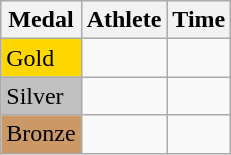<table class="wikitable">
<tr>
<th>Medal</th>
<th>Athlete</th>
<th>Time</th>
</tr>
<tr>
<td bgcolor="gold">Gold</td>
<td></td>
<td></td>
</tr>
<tr>
<td bgcolor="silver">Silver</td>
<td></td>
<td></td>
</tr>
<tr>
<td bgcolor="CC9966">Bronze</td>
<td></td>
<td></td>
</tr>
</table>
